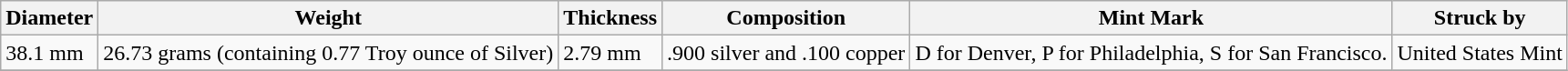<table class="wikitable">
<tr>
<th>Diameter</th>
<th>Weight</th>
<th>Thickness</th>
<th>Composition</th>
<th>Mint Mark</th>
<th>Struck by</th>
</tr>
<tr>
<td>38.1 mm</td>
<td>26.73 grams (containing 0.77 Troy ounce of Silver)</td>
<td>2.79 mm</td>
<td>.900 silver and .100 copper</td>
<td>D for Denver, P for Philadelphia, S for San Francisco.</td>
<td>United States Mint</td>
</tr>
<tr>
</tr>
</table>
